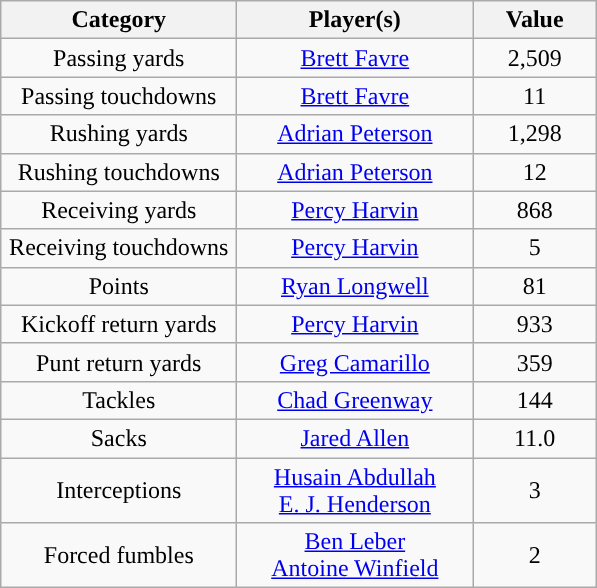<table class="wikitable" style="text-align:center">
<tr>
<th width=150px>Category</th>
<th width=150px>Player(s)</th>
<th width=75px>Value</th>
</tr>
<tr>
<td>Passing yards</td>
<td><a href='#'>Brett Favre</a></td>
<td>2,509</td>
</tr>
<tr>
<td>Passing touchdowns</td>
<td><a href='#'>Brett Favre</a></td>
<td>11</td>
</tr>
<tr>
<td>Rushing yards</td>
<td><a href='#'>Adrian Peterson</a></td>
<td>1,298</td>
</tr>
<tr>
<td>Rushing touchdowns</td>
<td><a href='#'>Adrian Peterson</a></td>
<td>12</td>
</tr>
<tr>
<td>Receiving yards</td>
<td><a href='#'>Percy Harvin</a></td>
<td>868</td>
</tr>
<tr>
<td>Receiving touchdowns</td>
<td><a href='#'>Percy Harvin</a></td>
<td>5</td>
</tr>
<tr>
<td>Points</td>
<td><a href='#'>Ryan Longwell</a></td>
<td>81</td>
</tr>
<tr>
<td>Kickoff return yards</td>
<td><a href='#'>Percy Harvin</a></td>
<td>933</td>
</tr>
<tr>
<td>Punt return yards</td>
<td><a href='#'>Greg Camarillo</a></td>
<td>359</td>
</tr>
<tr>
<td>Tackles</td>
<td><a href='#'>Chad Greenway</a></td>
<td>144</td>
</tr>
<tr>
<td>Sacks</td>
<td><a href='#'>Jared Allen</a></td>
<td>11.0</td>
</tr>
<tr>
<td>Interceptions</td>
<td><a href='#'>Husain Abdullah</a><br><a href='#'>E. J. Henderson</a></td>
<td>3</td>
</tr>
<tr>
<td>Forced fumbles</td>
<td><a href='#'>Ben Leber</a><br><a href='#'>Antoine Winfield</a></td>
<td>2</td>
</tr>
</table>
